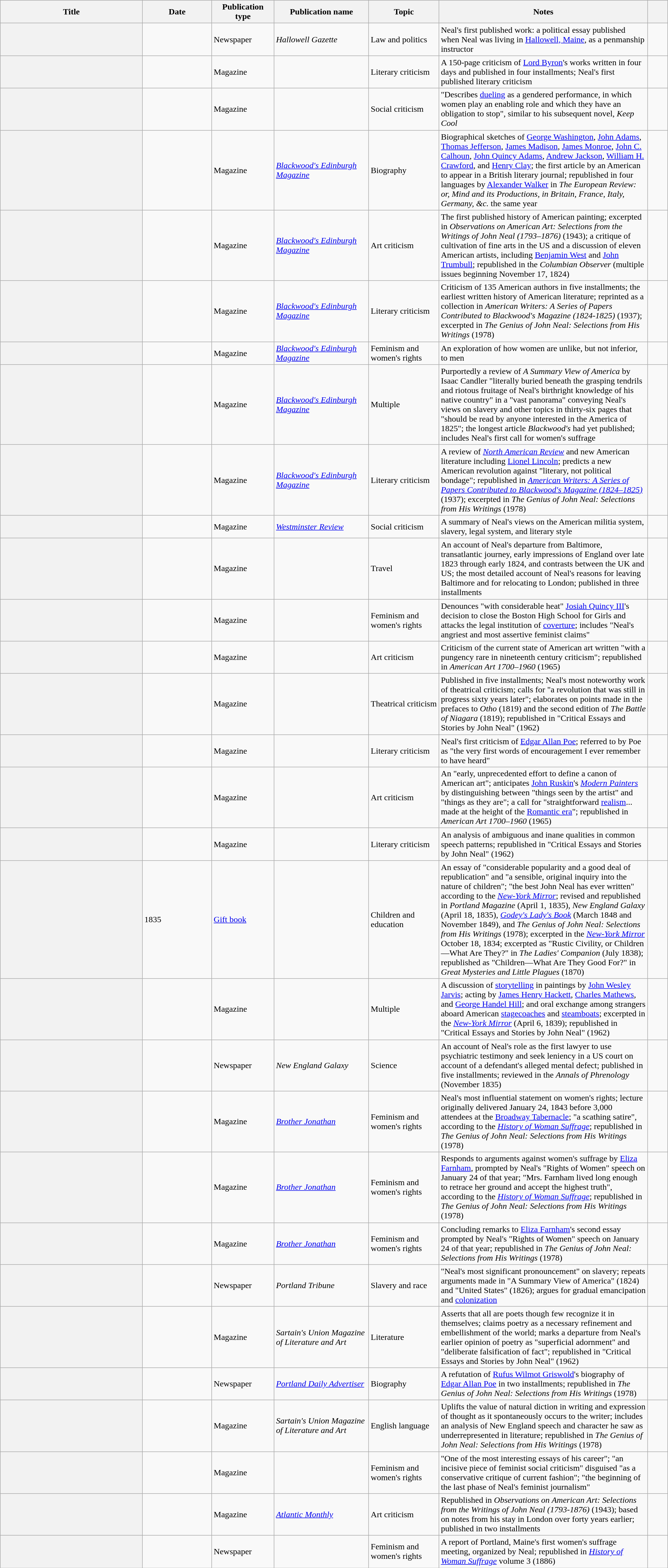<table class="wikitable plainrowheaders sortable" style="margin-right: 0;">
<tr>
<th scope="col" style="width: 17em;">Title</th>
<th scope="col" style="width: 8em;">Date</th>
<th scope="col" style="width: 7em;">Publication type</th>
<th scope="col" style="width: 11em;">Publication name</th>
<th scope="col" style="width: 8em;">Topic</th>
<th scope="col" style="width: 25em;" class="unsortable">Notes</th>
<th scope="col" style="width: 2em;" class="unsortable"></th>
</tr>
<tr>
<th scope="row"></th>
<td></td>
<td>Newspaper</td>
<td><em>Hallowell Gazette</em></td>
<td>Law and politics</td>
<td>Neal's first published work: a political essay published when Neal was living in <a href='#'>Hallowell, Maine</a>, as a penmanship instructor</td>
<td style="text-align: center;"></td>
</tr>
<tr>
<th scope="row"></th>
<td></td>
<td>Magazine</td>
<td></td>
<td>Literary criticism</td>
<td>A 150-page criticism of <a href='#'>Lord Byron</a>'s works written in four days and published in four installments; Neal's first published literary criticism</td>
<td style="text-align: center;"></td>
</tr>
<tr>
<th scope="row"></th>
<td></td>
<td>Magazine</td>
<td></td>
<td>Social criticism</td>
<td>"Describes <a href='#'>dueling</a> as a gendered performance, in which women play an enabling role and which they have an obligation to stop", similar to his subsequent novel, <em>Keep Cool</em></td>
<td style="text-align: center;"></td>
</tr>
<tr>
<th scope="row"></th>
<td></td>
<td>Magazine</td>
<td><em><a href='#'>Blackwood's Edinburgh Magazine</a></em></td>
<td>Biography</td>
<td>Biographical sketches of <a href='#'>George Washington</a>, <a href='#'>John Adams</a>, <a href='#'>Thomas Jefferson</a>, <a href='#'>James Madison</a>, <a href='#'>James Monroe</a>, <a href='#'>John C. Calhoun</a>, <a href='#'>John Quincy Adams</a>, <a href='#'>Andrew Jackson</a>, <a href='#'>William H. Crawford</a>, and <a href='#'>Henry Clay</a>; the first article by an American to appear in a British literary journal; republished in four languages by <a href='#'>Alexander Walker</a> in <em>The European Review: or, Mind and its Productions, in Britain, France, Italy, Germany, &c.</em> the same year</td>
<td style="text-align: center;"></td>
</tr>
<tr>
<th scope="row"></th>
<td></td>
<td>Magazine</td>
<td><em><a href='#'>Blackwood's Edinburgh Magazine</a></em></td>
<td>Art criticism</td>
<td>The first published history of American painting; excerpted in <em>Observations on American Art: Selections from the Writings of John Neal (1793–1876)</em> (1943); a critique of cultivation of fine arts in the US and a discussion of eleven American artists, including <a href='#'>Benjamin West</a> and <a href='#'>John Trumbull</a>; republished in the <em>Columbian Observer</em> (multiple issues beginning November 17, 1824)</td>
<td style="text-align: center;"></td>
</tr>
<tr>
<th scope="row"></th>
<td></td>
<td>Magazine</td>
<td><em><a href='#'>Blackwood's Edinburgh Magazine</a></em></td>
<td>Literary criticism</td>
<td>Criticism of 135 American authors in five installments; the earliest written history of American literature; reprinted as a collection in <em>American Writers: A Series of Papers Contributed to Blackwood's Magazine (1824-1825)</em> (1937); excerpted in <em>The Genius of John Neal: Selections from His Writings</em> (1978)</td>
<td style="text-align: center;"></td>
</tr>
<tr>
<th scope="row"></th>
<td></td>
<td>Magazine</td>
<td><em><a href='#'>Blackwood's Edinburgh Magazine</a></em></td>
<td>Feminism and women's rights</td>
<td>An exploration of how women are unlike, but not inferior, to men</td>
<td style="text-align: center;"></td>
</tr>
<tr>
<th scope="row"></th>
<td></td>
<td>Magazine</td>
<td><em><a href='#'>Blackwood's Edinburgh Magazine</a></em></td>
<td>Multiple</td>
<td>Purportedly a review of <em>A Summary View of America</em> by Isaac Candler "literally buried beneath the grasping tendrils and riotous fruitage of Neal's birthright knowledge of his native country" in a "vast panorama" conveying Neal's views on slavery and other topics in thirty-six pages that "should be read by anyone interested in the America of 1825"; the longest article <em>Blackwood's</em> had yet published; includes Neal's first call for women's suffrage</td>
<td style="text-align: center;"></td>
</tr>
<tr>
<th scope="row"></th>
<td></td>
<td>Magazine</td>
<td><em><a href='#'>Blackwood's Edinburgh Magazine</a></em></td>
<td>Literary criticism</td>
<td>A review of <em><a href='#'>North American Review</a></em> and new American literature including <a href='#'>Lionel Lincoln</a>; predicts a new American revolution against "literary, not political bondage"; republished in <em><a href='#'>American Writers: A Series of Papers Contributed to Blackwood's Magazine (1824–1825)</a></em> (1937); excerpted in <em>The Genius of John Neal: Selections from His Writings</em> (1978)</td>
<td style="text-align: center;"></td>
</tr>
<tr>
<th scope="row"></th>
<td></td>
<td>Magazine</td>
<td><em><a href='#'>Westminster Review</a></em></td>
<td>Social criticism</td>
<td>A summary of Neal's views on the American militia system, slavery, legal system, and literary style</td>
<td style="text-align: center;"></td>
</tr>
<tr>
<th scope="row"></th>
<td></td>
<td>Magazine</td>
<td></td>
<td>Travel</td>
<td>An account of Neal's departure from Baltimore, transatlantic journey, early impressions of England over late 1823 through early 1824, and contrasts between the UK and US; the most detailed account of Neal's reasons for leaving Baltimore and for relocating to London; published in three installments</td>
<td style="text-align: center;"></td>
</tr>
<tr>
<th scope="row"></th>
<td></td>
<td>Magazine</td>
<td></td>
<td>Feminism and women's rights</td>
<td>Denounces "with considerable heat" <a href='#'>Josiah Quincy III</a>'s decision to close the Boston High School for Girls and attacks the legal institution of <a href='#'>coverture</a>; includes "Neal's angriest and most assertive feminist claims"</td>
<td style="text-align: center;"></td>
</tr>
<tr>
<th scope="row"></th>
<td></td>
<td>Magazine</td>
<td></td>
<td>Art criticism</td>
<td>Criticism of the current state of American art written "with a pungency rare in nineteenth century criticism"; republished in <em>American Art 1700–1960</em> (1965)</td>
<td style="text-align: center;"></td>
</tr>
<tr>
<th scope="row"></th>
<td></td>
<td>Magazine</td>
<td></td>
<td>Theatrical criticism</td>
<td>Published in five installments; Neal's most noteworthy work of theatrical criticism; calls for "a revolution that was still in progress sixty years later"; elaborates on points made in the prefaces to <em>Otho</em> (1819) and the second edition of <em>The Battle of Niagara</em> (1819); republished in "Critical Essays and Stories by John Neal" (1962)</td>
<td style="text-align: center;"></td>
</tr>
<tr>
<th scope="row"></th>
<td></td>
<td>Magazine</td>
<td></td>
<td>Literary criticism</td>
<td>Neal's first criticism of <a href='#'>Edgar Allan Poe</a>; referred to by Poe as "the very first words of encouragement I ever remember to have heard"</td>
<td style="text-align: center;"></td>
</tr>
<tr>
<th scope="row"></th>
<td></td>
<td>Magazine</td>
<td></td>
<td>Art criticism</td>
<td>An "early, unprecedented effort to define a canon of American art"; anticipates <a href='#'>John Ruskin</a>'s <em><a href='#'>Modern Painters</a></em> by distinguishing between "things seen by the artist" and "things as they are"; a call for "straightforward <a href='#'>realism</a>... made at the height of the <a href='#'>Romantic era</a>"; republished in <em>American Art 1700–1960</em> (1965)</td>
<td style="text-align: center;"></td>
</tr>
<tr>
<th scope="row"></th>
<td></td>
<td>Magazine</td>
<td></td>
<td>Literary criticism</td>
<td>An analysis of ambiguous and inane qualities in common speech patterns;  republished in "Critical Essays and Stories by John Neal" (1962)</td>
<td style="text-align: center;"></td>
</tr>
<tr>
<th scope="row"></th>
<td>1835</td>
<td><a href='#'>Gift book</a></td>
<td></td>
<td>Children and education</td>
<td>An essay of "considerable popularity and a good deal of republication" and "a sensible, original inquiry into the nature of children"; "the best John Neal has ever written" according to the <em><a href='#'>New-York Mirror</a></em>; revised and republished in <em>Portland Magazine</em> (April 1, 1835), <em>New England Galaxy</em> (April 18, 1835), <em><a href='#'>Godey's Lady's Book</a></em> (March 1848 and November 1849), and <em>The Genius of John Neal: Selections from His Writings</em> (1978); excerpted in the <em><a href='#'>New-York Mirror</a></em> October 18, 1834; excerpted as "Rustic Civility, or Children—What Are They?" in <em>The Ladies' Companion</em> (July 1838); republished as "Children—What Are They Good For?" in <em>Great Mysteries and Little Plagues</em> (1870)</td>
<td style="text-align: center;"></td>
</tr>
<tr>
<th scope="row"></th>
<td></td>
<td>Magazine</td>
<td></td>
<td>Multiple</td>
<td>A discussion of <a href='#'>storytelling</a> in paintings by <a href='#'>John Wesley Jarvis</a>; acting by <a href='#'>James Henry Hackett</a>, <a href='#'>Charles Mathews</a>, and <a href='#'>George Handel Hill</a>; and oral exchange among strangers aboard American <a href='#'>stagecoaches</a> and <a href='#'>steamboats</a>; excerpted in the <em><a href='#'>New-York Mirror</a></em> (April 6, 1839); republished in "Critical Essays and Stories by John Neal" (1962)</td>
<td style="text-align: center;"></td>
</tr>
<tr>
<th scope="row"></th>
<td></td>
<td>Newspaper</td>
<td><em>New England Galaxy</em></td>
<td>Science</td>
<td>An account of Neal's role as the first lawyer to use psychiatric testimony and seek leniency in a US court on account of a defendant's alleged mental defect; published in five installments; reviewed in the <em>Annals of Phrenology</em> (November 1835)</td>
<td style="text-align: center;"></td>
</tr>
<tr>
<th scope="row"></th>
<td></td>
<td>Magazine</td>
<td><em><a href='#'>Brother Jonathan</a></em></td>
<td>Feminism and women's rights</td>
<td>Neal's most influential statement on women's rights; lecture originally delivered January 24, 1843 before 3,000 attendees at the <a href='#'>Broadway Tabernacle</a>; "a scathing satire", according to the <em><a href='#'>History of Woman Suffrage</a></em>; republished in <em>The Genius of John Neal: Selections from His Writings</em> (1978)</td>
<td style="text-align: center;"></td>
</tr>
<tr>
<th scope="row"></th>
<td></td>
<td>Magazine</td>
<td><em><a href='#'>Brother Jonathan</a></em></td>
<td>Feminism and women's rights</td>
<td>Responds to arguments against women's suffrage by <a href='#'>Eliza Farnham</a>, prompted by Neal's "Rights of Women" speech on January 24 of that year; "Mrs. Farnham lived long enough to retrace her ground and accept the highest truth", according to the <em><a href='#'>History of Woman Suffrage</a></em>; republished in <em>The Genius of John Neal: Selections from His Writings</em> (1978)</td>
<td style="text-align: center;"></td>
</tr>
<tr>
<th scope="row"></th>
<td></td>
<td>Magazine</td>
<td><em><a href='#'>Brother Jonathan</a></em></td>
<td>Feminism and women's rights</td>
<td>Concluding remarks to <a href='#'>Eliza Farnham</a>'s second essay prompted by Neal's "Rights of Women" speech on January 24 of that year; republished in <em>The Genius of John Neal: Selections from His Writings</em> (1978)</td>
<td style="text-align: center;"></td>
</tr>
<tr>
<th scope="row"></th>
<td></td>
<td>Newspaper</td>
<td><em>Portland Tribune</em></td>
<td>Slavery and race</td>
<td>"Neal's most significant pronouncement" on slavery; repeats arguments made in "A Summary View of America" (1824) and "United States" (1826); argues for gradual emancipation and <a href='#'>colonization</a></td>
<td style="text-align: center;"></td>
</tr>
<tr>
<th scope="row"></th>
<td></td>
<td>Magazine</td>
<td><em>Sartain's Union Magazine of Literature and Art</em></td>
<td>Literature</td>
<td>Asserts that all are poets though few recognize it in themselves; claims poetry as a necessary refinement and embellishment of the world; marks a departure from Neal's earlier opinion of poetry as "superficial adornment" and "deliberate falsification of fact"; republished in "Critical Essays and Stories by John Neal" (1962)</td>
<td style="text-align: center;"></td>
</tr>
<tr>
<th scope="row"></th>
<td></td>
<td>Newspaper</td>
<td><em><a href='#'>Portland Daily Advertiser</a></em></td>
<td>Biography</td>
<td>A refutation of <a href='#'>Rufus Wilmot Griswold</a>'s biography of <a href='#'>Edgar Allan Poe</a> in two installments; republished in <em>The Genius of John Neal: Selections from His Writings</em> (1978)</td>
<td style="text-align: center;"></td>
</tr>
<tr>
<th scope="row"></th>
<td></td>
<td>Magazine</td>
<td><em>Sartain's Union Magazine of Literature and Art</em></td>
<td>English language</td>
<td>Uplifts the value of natural diction in writing and expression of thought as it spontaneously occurs to the writer; includes an analysis of New England speech and character he saw as underrepresented in literature; republished in <em>The Genius of John Neal: Selections from His Writings</em> (1978)</td>
<td style="text-align: center;"></td>
</tr>
<tr>
<th scope="row"></th>
<td></td>
<td>Magazine</td>
<td></td>
<td>Feminism and women's rights</td>
<td>"One of the most interesting essays of his career"; "an incisive piece of feminist social criticism" disguised "as a conservative critique of current fashion"; "the beginning of the last phase of Neal's feminist journalism"</td>
<td style="text-align: center;"></td>
</tr>
<tr>
<th scope="row"></th>
<td></td>
<td>Magazine</td>
<td><em><a href='#'>Atlantic Monthly</a></em></td>
<td>Art criticism</td>
<td>Republished in <em>Observations on American Art: Selections from the Writings of John Neal (1793-1876)</em> (1943); based on notes from his stay in London over forty years earlier; published in two installments</td>
<td style="text-align: center;"></td>
</tr>
<tr>
<th scope="row"></th>
<td></td>
<td>Newspaper</td>
<td></td>
<td>Feminism and women's rights</td>
<td>A report of Portland, Maine's first women's suffrage meeting, organized by Neal; republished in <em><a href='#'>History of Woman Suffrage</a></em> volume 3 (1886)</td>
<td style="text-align: center;"></td>
</tr>
</table>
